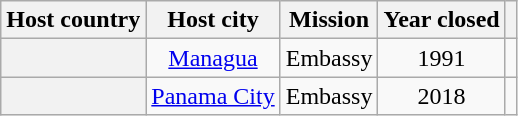<table class="wikitable plainrowheaders" style="text-align:center;">
<tr>
<th scope="col">Host country</th>
<th scope="col">Host city</th>
<th scope="col">Mission</th>
<th scope="col">Year closed</th>
<th scope="col"></th>
</tr>
<tr>
<th scope="row"></th>
<td><a href='#'>Managua</a></td>
<td>Embassy</td>
<td>1991</td>
<td></td>
</tr>
<tr>
<th scope="row"></th>
<td><a href='#'>Panama City</a></td>
<td>Embassy</td>
<td>2018</td>
<td></td>
</tr>
</table>
